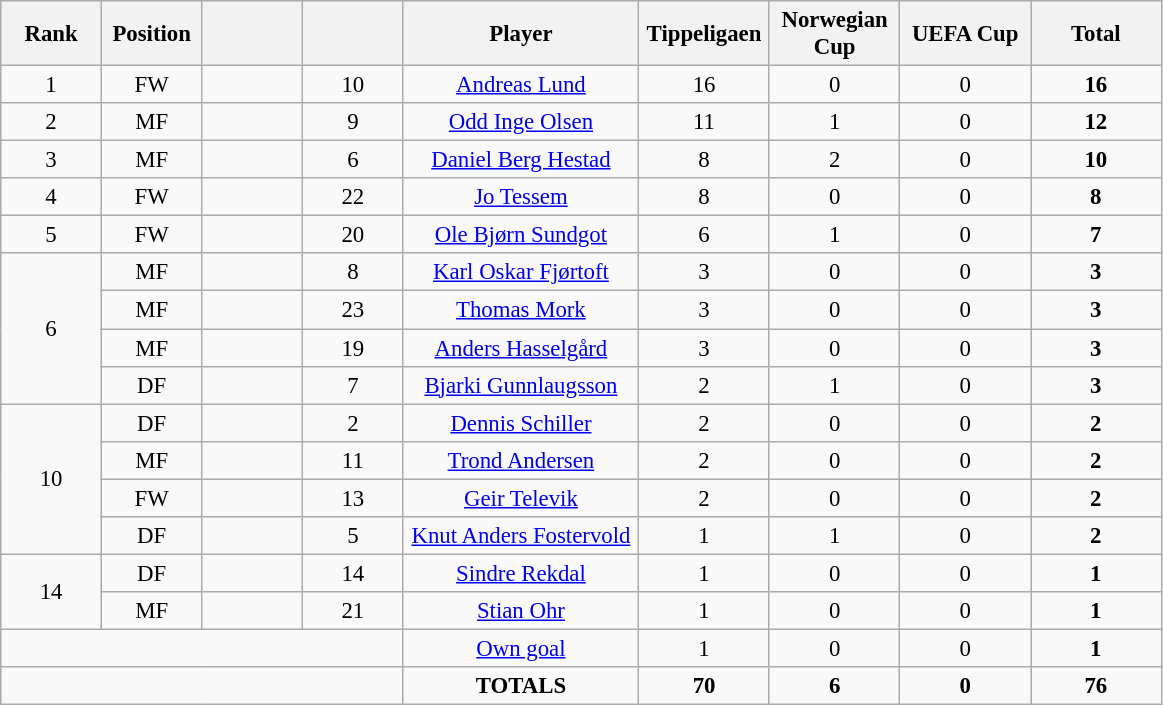<table class="wikitable" style="font-size: 95%; text-align: center;">
<tr>
<th width=60>Rank</th>
<th width=60>Position</th>
<th width=60></th>
<th width=60></th>
<th width=150>Player</th>
<th width=80>Tippeligaen</th>
<th width=80>Norwegian Cup</th>
<th width=80>UEFA Cup</th>
<th width=80><strong>Total</strong></th>
</tr>
<tr>
<td>1</td>
<td>FW</td>
<td></td>
<td>10</td>
<td><a href='#'>Andreas Lund</a></td>
<td>16</td>
<td>0</td>
<td>0</td>
<td><strong>16</strong></td>
</tr>
<tr>
<td>2</td>
<td>MF</td>
<td></td>
<td>9</td>
<td><a href='#'>Odd Inge Olsen</a></td>
<td>11</td>
<td>1</td>
<td>0</td>
<td><strong>12</strong></td>
</tr>
<tr>
<td>3</td>
<td>MF</td>
<td></td>
<td>6</td>
<td><a href='#'>Daniel Berg Hestad</a></td>
<td>8</td>
<td>2</td>
<td>0</td>
<td><strong>10</strong></td>
</tr>
<tr>
<td>4</td>
<td>FW</td>
<td></td>
<td>22</td>
<td><a href='#'>Jo Tessem</a></td>
<td>8</td>
<td>0</td>
<td>0</td>
<td><strong>8</strong></td>
</tr>
<tr>
<td>5</td>
<td>FW</td>
<td></td>
<td>20</td>
<td><a href='#'>Ole Bjørn Sundgot</a></td>
<td>6</td>
<td>1</td>
<td>0</td>
<td><strong>7</strong></td>
</tr>
<tr>
<td rowspan="4">6</td>
<td>MF</td>
<td></td>
<td>8</td>
<td><a href='#'>Karl Oskar Fjørtoft</a></td>
<td>3</td>
<td>0</td>
<td>0</td>
<td><strong>3</strong></td>
</tr>
<tr>
<td>MF</td>
<td></td>
<td>23</td>
<td><a href='#'>Thomas Mork</a></td>
<td>3</td>
<td>0</td>
<td>0</td>
<td><strong>3</strong></td>
</tr>
<tr>
<td>MF</td>
<td></td>
<td>19</td>
<td><a href='#'>Anders Hasselgård</a></td>
<td>3</td>
<td>0</td>
<td>0</td>
<td><strong>3</strong></td>
</tr>
<tr>
<td>DF</td>
<td></td>
<td>7</td>
<td><a href='#'>Bjarki Gunnlaugsson</a></td>
<td>2</td>
<td>1</td>
<td>0</td>
<td><strong>3</strong></td>
</tr>
<tr>
<td rowspan="4">10</td>
<td>DF</td>
<td></td>
<td>2</td>
<td><a href='#'>Dennis Schiller</a></td>
<td>2</td>
<td>0</td>
<td>0</td>
<td><strong>2</strong></td>
</tr>
<tr>
<td>MF</td>
<td></td>
<td>11</td>
<td><a href='#'>Trond Andersen</a></td>
<td>2</td>
<td>0</td>
<td>0</td>
<td><strong>2</strong></td>
</tr>
<tr>
<td>FW</td>
<td></td>
<td>13</td>
<td><a href='#'>Geir Televik</a></td>
<td>2</td>
<td>0</td>
<td>0</td>
<td><strong>2</strong></td>
</tr>
<tr>
<td>DF</td>
<td></td>
<td>5</td>
<td><a href='#'>Knut Anders Fostervold</a></td>
<td>1</td>
<td>1</td>
<td>0</td>
<td><strong>2</strong></td>
</tr>
<tr>
<td rowspan="2">14</td>
<td>DF</td>
<td></td>
<td>14</td>
<td><a href='#'>Sindre Rekdal</a></td>
<td>1</td>
<td>0</td>
<td>0</td>
<td><strong>1</strong></td>
</tr>
<tr>
<td>MF</td>
<td></td>
<td>21</td>
<td><a href='#'>Stian Ohr</a></td>
<td>1</td>
<td>0</td>
<td>0</td>
<td><strong>1</strong></td>
</tr>
<tr>
<td colspan="4"></td>
<td><a href='#'>Own goal</a></td>
<td>1</td>
<td>0</td>
<td>0</td>
<td><strong>1</strong></td>
</tr>
<tr>
<td colspan="4"></td>
<td><strong>TOTALS</strong></td>
<td><strong>70</strong></td>
<td><strong>6</strong></td>
<td><strong>0</strong></td>
<td><strong>76</strong></td>
</tr>
</table>
